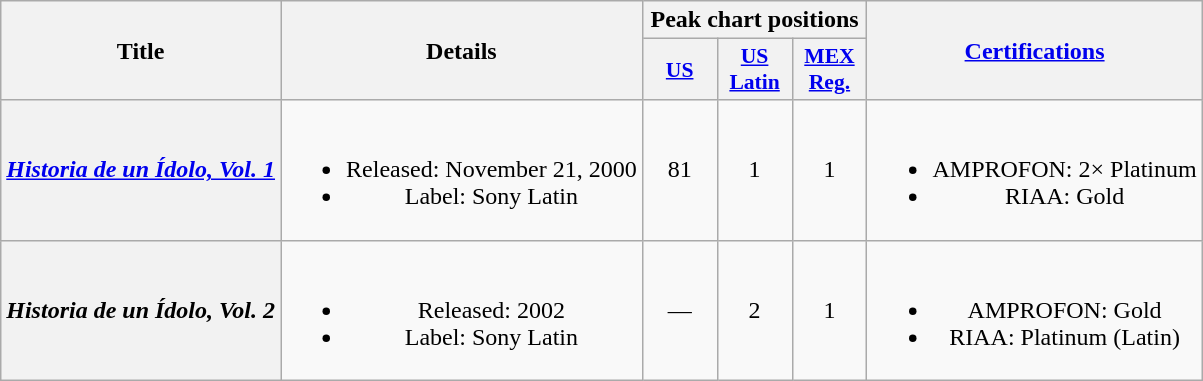<table class="wikitable plainrowheaders" style="text-align:center;">
<tr>
<th scope="col" rowspan="2">Title</th>
<th scope="col" rowspan="2">Details</th>
<th scope="col" colspan="3">Peak chart positions</th>
<th scope="col" rowspan="2"><a href='#'>Certifications</a></th>
</tr>
<tr>
<th scope="col" style="width:3em;font-size:90%"><a href='#'>US</a><br></th>
<th scope="col" style="width:3em;font-size:90%"><a href='#'>US<br>Latin</a><br></th>
<th scope="col" style="width:3em;font-size:90%"><a href='#'>MEX<br>Reg.</a><br></th>
</tr>
<tr>
<th scope="row"><em><a href='#'>Historia de un Ídolo, Vol. 1</a></em></th>
<td><br><ul><li>Released: November 21, 2000</li><li>Label: Sony Latin</li></ul></td>
<td>81</td>
<td>1</td>
<td>1</td>
<td><br><ul><li>AMPROFON: 2× Platinum</li><li>RIAA: Gold</li></ul></td>
</tr>
<tr>
<th scope="row"><em>Historia de un Ídolo, Vol. 2</em></th>
<td><br><ul><li>Released: 2002</li><li>Label: Sony Latin</li></ul></td>
<td>—</td>
<td>2</td>
<td>1</td>
<td><br><ul><li>AMPROFON: Gold</li><li>RIAA: Platinum (Latin)</li></ul></td>
</tr>
</table>
